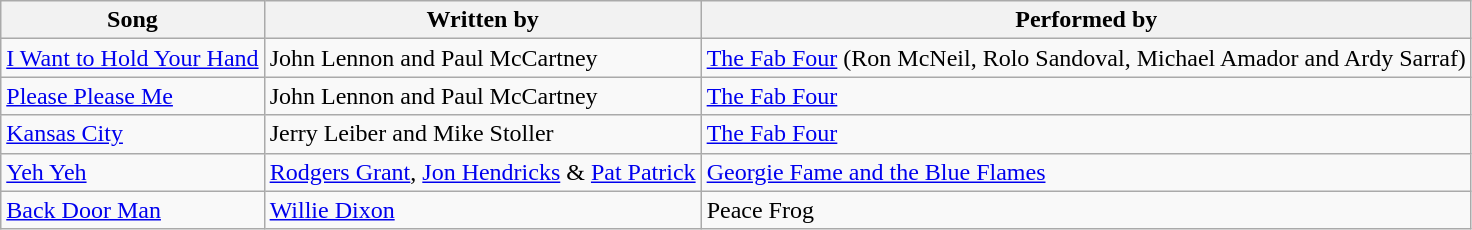<table class="wikitable">
<tr>
<th>Song</th>
<th>Written by</th>
<th>Performed by</th>
</tr>
<tr>
<td><a href='#'>I Want to Hold Your Hand</a></td>
<td>John Lennon and Paul McCartney</td>
<td><a href='#'>The Fab Four</a> (Ron McNeil, Rolo Sandoval, Michael Amador and Ardy Sarraf)</td>
</tr>
<tr>
<td><a href='#'>Please Please Me</a></td>
<td>John Lennon and Paul McCartney</td>
<td><a href='#'>The Fab Four</a></td>
</tr>
<tr>
<td><a href='#'>Kansas City</a></td>
<td>Jerry Leiber and Mike Stoller</td>
<td><a href='#'>The Fab Four</a></td>
</tr>
<tr>
<td><a href='#'>Yeh Yeh</a></td>
<td><a href='#'>Rodgers Grant</a>, <a href='#'>Jon Hendricks</a> & <a href='#'>Pat Patrick</a></td>
<td><a href='#'>Georgie Fame and the Blue Flames</a></td>
</tr>
<tr>
<td><a href='#'>Back Door Man</a></td>
<td><a href='#'>Willie Dixon</a></td>
<td>Peace Frog</td>
</tr>
</table>
